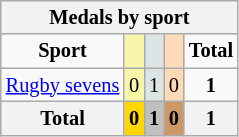<table class="wikitable" style=font-size:85%;float:center;text-align:center>
<tr style="background:#efefef;">
<th colspan=5><strong>Medals by sport</strong></th>
</tr>
<tr align=center>
<td><strong>Sport</strong></td>
<td bgcolor=#f7f6a8></td>
<td bgcolor=#dce5e5></td>
<td bgcolor=#ffdab9></td>
<td><strong>Total</strong></td>
</tr>
<tr align=center>
<td><a href='#'>Rugby sevens</a></td>
<td style="background:#F7F6A8;">0</td>
<td style="background:#DCE5E5;">1</td>
<td style="background:#FFDAB9;">0</td>
<td><strong>1</strong></td>
</tr>
<tr align=center>
<th><strong>Total</strong></th>
<th style="background:gold;"><strong>0</strong></th>
<th style="background:silver;"><strong>1</strong></th>
<th style="background:#c96;"><strong>0</strong></th>
<th><strong>1</strong></th>
</tr>
</table>
